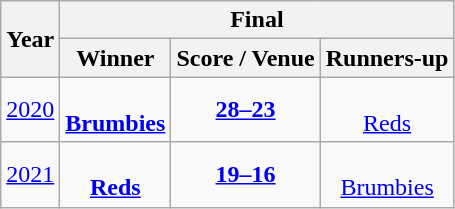<table class="wikitable" style="text-align:center;">
<tr>
<th rowspan=2>Year</th>
<th colspan=3>Final</th>
</tr>
<tr>
<th>Winner</th>
<th>Score / Venue</th>
<th>Runners-up</th>
</tr>
<tr>
<td><a href='#'>2020</a></td>
<td><br> <strong><a href='#'>Brumbies</a></strong></td>
<td><strong><a href='#'>28–23</a></strong><br></td>
<td><br><a href='#'>Reds</a></td>
</tr>
<tr>
<td><a href='#'>2021</a></td>
<td><br><strong><a href='#'>Reds</a></strong></td>
<td><strong><a href='#'>19–16</a></strong><br></td>
<td><br><a href='#'>Brumbies</a></td>
</tr>
</table>
